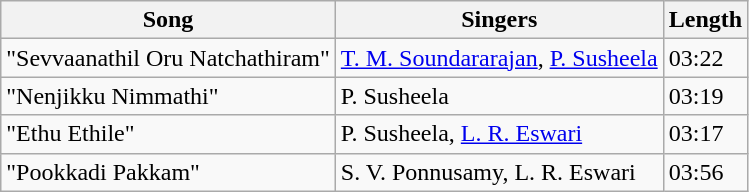<table class="wikitable">
<tr>
<th>Song</th>
<th>Singers</th>
<th>Length</th>
</tr>
<tr>
<td>"Sevvaanathil Oru Natchathiram"</td>
<td><a href='#'>T. M. Soundararajan</a>, <a href='#'>P. Susheela</a></td>
<td>03:22</td>
</tr>
<tr>
<td>"Nenjikku Nimmathi"</td>
<td>P. Susheela</td>
<td>03:19</td>
</tr>
<tr>
<td>"Ethu Ethile"</td>
<td>P. Susheela, <a href='#'>L. R. Eswari</a></td>
<td>03:17</td>
</tr>
<tr>
<td>"Pookkadi Pakkam"</td>
<td>S. V. Ponnusamy, L. R. Eswari</td>
<td>03:56</td>
</tr>
</table>
